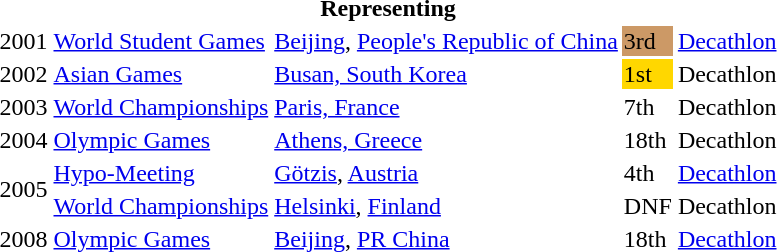<table>
<tr>
<th colspan="5">Representing </th>
</tr>
<tr>
<td>2001</td>
<td><a href='#'>World Student Games</a></td>
<td><a href='#'>Beijing</a>, <a href='#'>People's Republic of China</a></td>
<td bgcolor="cc9966">3rd</td>
<td><a href='#'>Decathlon</a></td>
</tr>
<tr>
<td>2002</td>
<td><a href='#'>Asian Games</a></td>
<td><a href='#'>Busan, South Korea</a></td>
<td bgcolor="gold">1st</td>
<td>Decathlon</td>
</tr>
<tr>
<td>2003</td>
<td><a href='#'>World Championships</a></td>
<td><a href='#'>Paris, France</a></td>
<td>7th</td>
<td>Decathlon</td>
</tr>
<tr>
<td>2004</td>
<td><a href='#'>Olympic Games</a></td>
<td><a href='#'>Athens, Greece</a></td>
<td>18th</td>
<td>Decathlon</td>
</tr>
<tr>
<td rowspan=2>2005</td>
<td><a href='#'>Hypo-Meeting</a></td>
<td><a href='#'>Götzis</a>, <a href='#'>Austria</a></td>
<td>4th</td>
<td><a href='#'>Decathlon</a></td>
</tr>
<tr>
<td><a href='#'>World Championships</a></td>
<td><a href='#'>Helsinki</a>, <a href='#'>Finland</a></td>
<td>DNF</td>
<td>Decathlon</td>
</tr>
<tr>
<td>2008</td>
<td><a href='#'>Olympic Games</a></td>
<td><a href='#'>Beijing</a>, <a href='#'>PR China</a></td>
<td>18th</td>
<td><a href='#'>Decathlon</a></td>
</tr>
</table>
